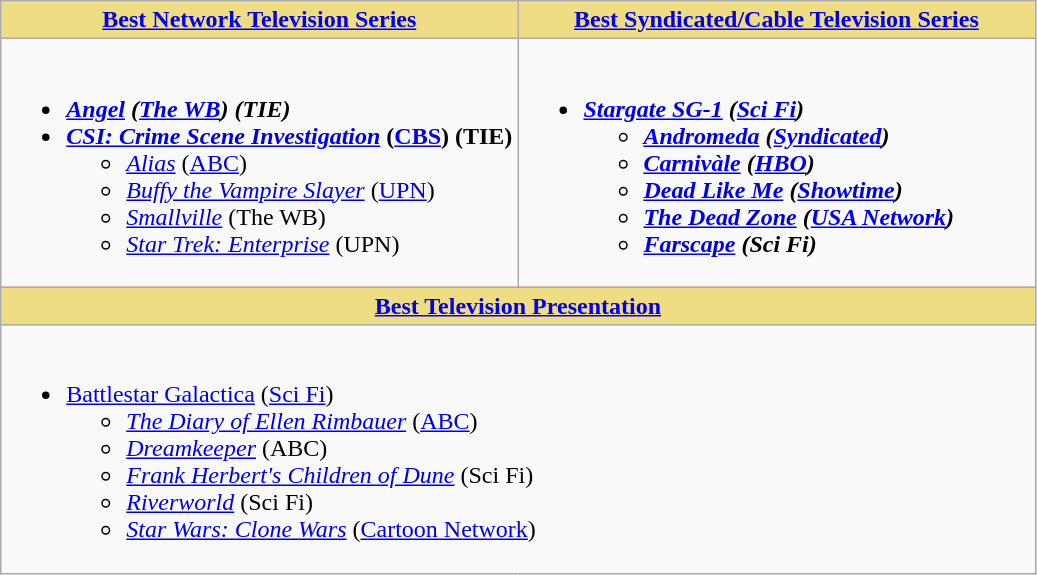<table class=wikitable>
<tr>
<th style="background:#EEDD82; width:50%"><a href='#'>Best Network Television Series</a></th>
<th style="background:#EEDD82; width:50%"><a href='#'>Best Syndicated/Cable Television Series</a></th>
</tr>
<tr>
<td valign="top"><br><ul><li><strong><em><a href='#'>Angel</a><em> (<a href='#'>The WB</a>) (TIE)<strong></li><li></em></strong><a href='#'>CSI: Crime Scene Investigation</a></em> (<a href='#'>CBS</a>) (TIE)</strong><ul><li><em><a href='#'>Alias</a></em> (<a href='#'>ABC</a>)</li><li><em><a href='#'>Buffy the Vampire Slayer</a></em> (<a href='#'>UPN</a>)</li><li><em><a href='#'>Smallville</a></em> (The WB)</li><li><em><a href='#'>Star Trek: Enterprise</a></em> (UPN)</li></ul></li></ul></td>
<td valign="top"><br><ul><li><strong><em><a href='#'>Stargate SG-1</a><em> (<a href='#'>Sci Fi</a>)<strong><ul><li></em><a href='#'>Andromeda</a><em> (<a href='#'>Syndicated</a>)</li><li></em><a href='#'>Carnivàle</a><em> (<a href='#'>HBO</a>)</li><li></em><a href='#'>Dead Like Me</a><em> (<a href='#'>Showtime</a>)</li><li></em><a href='#'>The Dead Zone</a><em> (<a href='#'>USA Network</a>)</li><li></em><a href='#'>Farscape</a><em> (Sci Fi)</li></ul></li></ul></td>
</tr>
<tr>
<th colspan="2" style="background:#EEDD82; width:50%"><a href='#'>Best Television Presentation</a></th>
</tr>
<tr>
<td colspan="2" valign="top"><br><ul><li></em></strong><a href='#'>Battlestar Galactica</a></em> (<a href='#'>Sci Fi</a>)</strong><ul><li><em><a href='#'>The Diary of Ellen Rimbauer</a></em> (<a href='#'>ABC</a>)</li><li><em><a href='#'>Dreamkeeper</a></em> (ABC)</li><li><em><a href='#'>Frank Herbert's Children of Dune</a></em> (Sci Fi)</li><li><em><a href='#'>Riverworld</a></em> (Sci Fi)</li><li><em><a href='#'>Star Wars: Clone Wars</a></em> (<a href='#'>Cartoon Network</a>)</li></ul></li></ul></td>
</tr>
</table>
